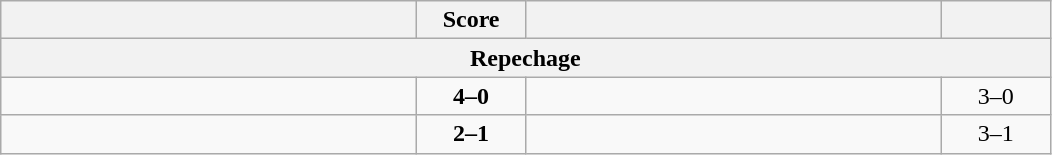<table class="wikitable" style="text-align: left;">
<tr>
<th align="right" width="270"></th>
<th width="65">Score</th>
<th align="left" width="270"></th>
<th width="65"></th>
</tr>
<tr>
<th colspan=4>Repechage</th>
</tr>
<tr>
<td><strong></strong></td>
<td align="center"><strong>4–0</strong></td>
<td></td>
<td align=center>3–0 <strong></strong></td>
</tr>
<tr>
<td><strong></strong></td>
<td align="center"><strong>2–1</strong></td>
<td></td>
<td align=center>3–1 <strong></strong></td>
</tr>
</table>
